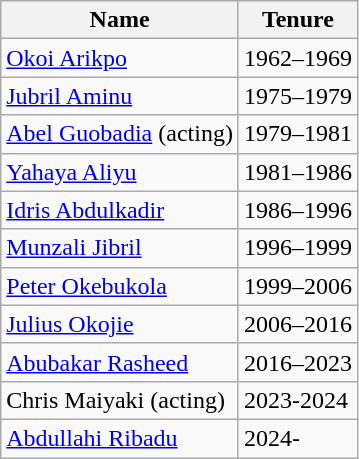<table class="wikitable">
<tr>
<th>Name</th>
<th>Tenure</th>
</tr>
<tr>
<td><a href='#'>Okoi Arikpo</a></td>
<td>1962–1969</td>
</tr>
<tr>
<td><a href='#'>Jubril Aminu</a></td>
<td>1975–1979</td>
</tr>
<tr>
<td><a href='#'>Abel Guobadia</a> (acting)</td>
<td>1979–1981</td>
</tr>
<tr>
<td><a href='#'>Yahaya Aliyu</a></td>
<td>1981–1986</td>
</tr>
<tr>
<td><a href='#'>Idris Abdulkadir</a></td>
<td>1986–1996</td>
</tr>
<tr>
<td><a href='#'>Munzali Jibril</a></td>
<td>1996–1999</td>
</tr>
<tr>
<td><a href='#'>Peter Okebukola</a></td>
<td>1999–2006</td>
</tr>
<tr>
<td><a href='#'>Julius Okojie</a></td>
<td>2006–2016</td>
</tr>
<tr>
<td><a href='#'>Abubakar Rasheed</a></td>
<td>2016–2023</td>
</tr>
<tr>
<td>Chris Maiyaki (acting)</td>
<td>2023-2024</td>
</tr>
<tr>
<td><a href='#'>Abdullahi Ribadu</a></td>
<td>2024-</td>
</tr>
</table>
